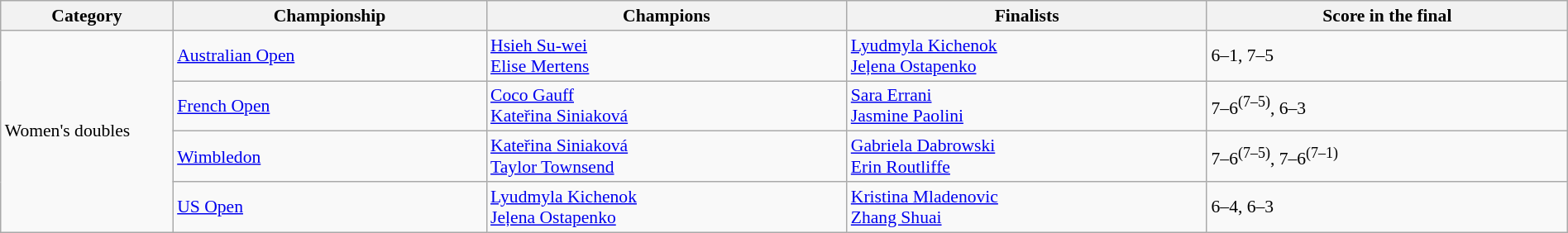<table class="wikitable" style="font-size:90%;" width="100%">
<tr>
<th style="width: 11%;">Category</th>
<th style="width: 20%;">Championship</th>
<th style="width: 23%;">Champions</th>
<th style="width: 23%;">Finalists</th>
<th style="width: 23%;">Score in the final</th>
</tr>
<tr>
<td rowspan="4">Women's doubles</td>
<td><a href='#'>Australian Open</a></td>
<td> <a href='#'>Hsieh Su-wei</a><br> <a href='#'>Elise Mertens</a></td>
<td> <a href='#'>Lyudmyla Kichenok</a><br> <a href='#'>Jeļena Ostapenko</a></td>
<td>6–1, 7–5</td>
</tr>
<tr>
<td><a href='#'>French Open</a></td>
<td> <a href='#'>Coco Gauff</a> <br> <a href='#'>Kateřina Siniaková</a></td>
<td> <a href='#'>Sara Errani</a> <br> <a href='#'>Jasmine Paolini</a></td>
<td>7–6<sup>(7–5)</sup>, 6–3</td>
</tr>
<tr>
<td><a href='#'>Wimbledon</a></td>
<td> <a href='#'>Kateřina Siniaková</a> <br> <a href='#'>Taylor Townsend</a></td>
<td> <a href='#'>Gabriela Dabrowski</a> <br> <a href='#'>Erin Routliffe</a></td>
<td>7–6<sup>(7–5)</sup>, 7–6<sup>(7–1)</sup></td>
</tr>
<tr>
<td><a href='#'>US Open</a></td>
<td> <a href='#'>Lyudmyla Kichenok</a> <br> <a href='#'>Jeļena Ostapenko</a></td>
<td> <a href='#'>Kristina Mladenovic</a> <br> <a href='#'>Zhang Shuai</a></td>
<td>6–4, 6–3</td>
</tr>
</table>
